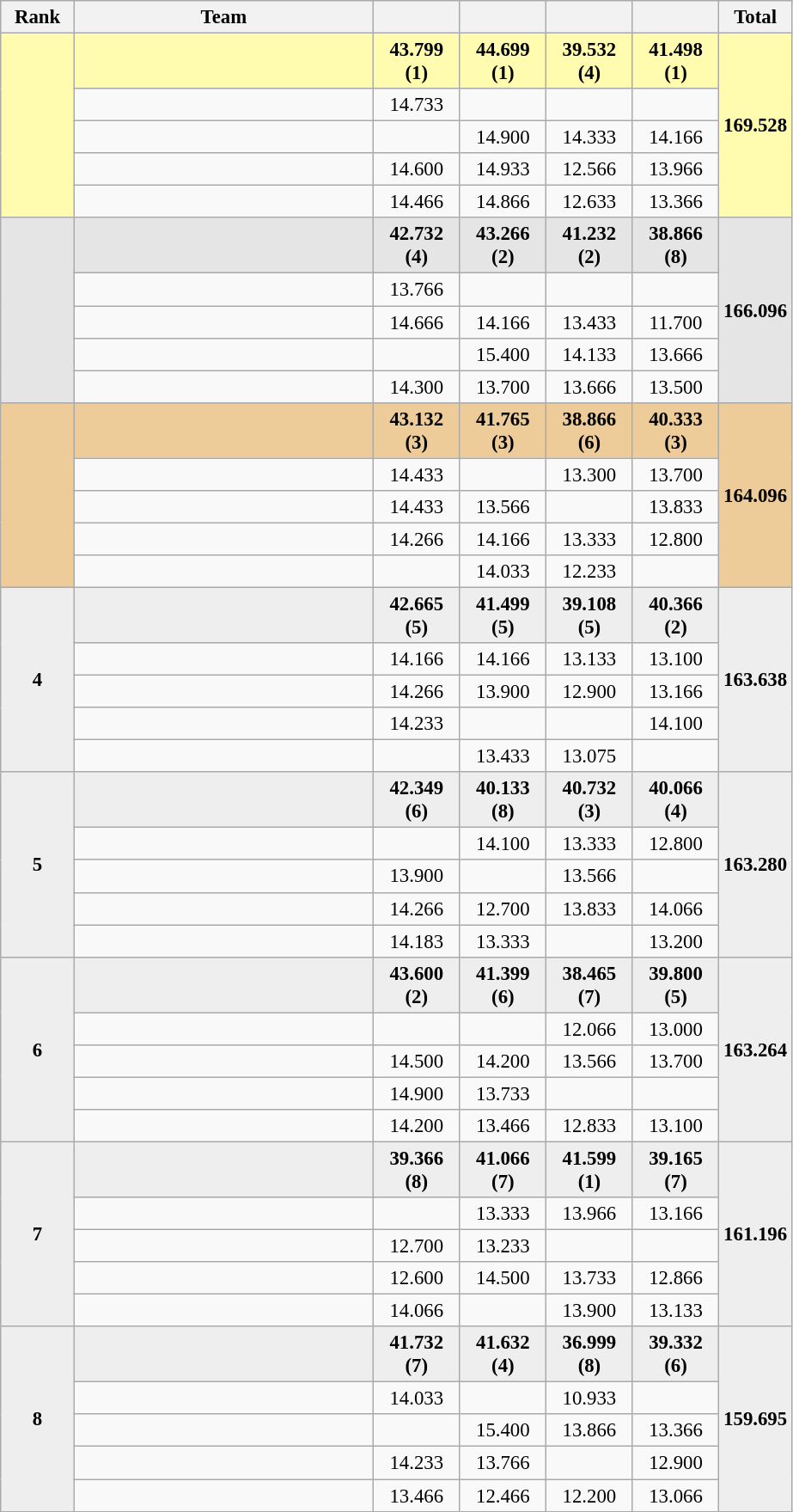<table class="wikitable sortable" style="text-align:center; font-size:95%">
<tr>
<th scope="col" style="width:50px;">Rank</th>
<th scope="col" style="width:225px;">Team</th>
<th scope="col" style="width:60px;"></th>
<th scope="col" style="width:60px;"></th>
<th scope="col" style="width:60px;"></th>
<th scope="col" style="width:60px;"></th>
<th>Total</th>
</tr>
<tr style="background:#fffcaf;">
<td rowspan="5"><strong></strong></td>
<td style="text-align:left;"><strong></strong></td>
<td><strong>43.799 (1)</strong></td>
<td><strong>44.699 (1)</strong></td>
<td><strong>39.532 (4)</strong></td>
<td><strong>41.498 (1)</strong></td>
<td rowspan="5"><strong>169.528</strong></td>
</tr>
<tr>
<td align=left></td>
<td>14.733</td>
<td></td>
<td></td>
<td></td>
</tr>
<tr>
<td align=left></td>
<td></td>
<td>14.900</td>
<td>14.333</td>
<td>14.166</td>
</tr>
<tr>
<td align=left></td>
<td>14.600</td>
<td>14.933</td>
<td>12.566</td>
<td>13.966</td>
</tr>
<tr>
<td align=left></td>
<td>14.466</td>
<td>14.866</td>
<td>12.633</td>
<td>13.366</td>
</tr>
<tr style="background:#e5e5e5;">
<td rowspan="5"><strong></strong></td>
<td style="text-align:left;"><strong></strong></td>
<td><strong>42.732 (4)</strong></td>
<td><strong>43.266 (2)</strong></td>
<td><strong>41.232 (2)</strong></td>
<td><strong>38.866 (8)</strong></td>
<td rowspan="5"><strong>166.096</strong></td>
</tr>
<tr>
<td align=left></td>
<td>13.766</td>
<td></td>
<td></td>
<td></td>
</tr>
<tr>
<td align=left></td>
<td>14.666</td>
<td>14.166</td>
<td>13.433</td>
<td>11.700</td>
</tr>
<tr>
<td align=left></td>
<td></td>
<td>15.400</td>
<td>14.133</td>
<td>13.666</td>
</tr>
<tr>
<td align=left></td>
<td>14.300</td>
<td>13.700</td>
<td>13.666</td>
<td>13.500</td>
</tr>
<tr style="background:#ec9;">
<td rowspan="5"><strong></strong></td>
<td style="text-align:left;"><strong></strong></td>
<td><strong>43.132 (3)</strong></td>
<td><strong>41.765 (3)</strong></td>
<td><strong>38.866 (6)</strong></td>
<td><strong>40.333 (3)</strong></td>
<td rowspan="5"><strong>164.096</strong></td>
</tr>
<tr>
<td align=left></td>
<td>14.433</td>
<td></td>
<td>13.300</td>
<td>13.700</td>
</tr>
<tr>
<td align=left></td>
<td>14.433</td>
<td>13.566</td>
<td></td>
<td>13.833</td>
</tr>
<tr>
<td align=left></td>
<td>14.266</td>
<td>14.166</td>
<td>13.333</td>
<td>12.800</td>
</tr>
<tr>
<td align=left></td>
<td></td>
<td>14.033</td>
<td>12.233</td>
<td></td>
</tr>
<tr style="background:#eee;">
<td rowspan="5"><strong>4</strong></td>
<td style="text-align:left;"><strong></strong></td>
<td><strong>42.665 (5)</strong></td>
<td><strong>41.499 (5)</strong></td>
<td><strong>39.108 (5)</strong></td>
<td><strong>40.366 (2)</strong></td>
<td rowspan="5"><strong>163.638</strong></td>
</tr>
<tr>
<td align=left></td>
<td>14.166</td>
<td>14.166</td>
<td>13.133</td>
<td>13.100</td>
</tr>
<tr>
<td align=left></td>
<td>14.266</td>
<td>13.900</td>
<td>12.900</td>
<td>13.166</td>
</tr>
<tr>
<td align=left></td>
<td>14.233</td>
<td></td>
<td></td>
<td>14.100</td>
</tr>
<tr>
<td align=left></td>
<td></td>
<td>13.433</td>
<td>13.075</td>
<td></td>
</tr>
<tr style="background:#eee;">
<td rowspan="5"><strong>5</strong></td>
<td style="text-align:left;"><strong></strong></td>
<td><strong>42.349 (6)</strong></td>
<td><strong>40.133 (8)</strong></td>
<td><strong>40.732 (3)</strong></td>
<td><strong>40.066 (4)</strong></td>
<td rowspan="5"><strong>163.280</strong></td>
</tr>
<tr>
<td align=left></td>
<td></td>
<td>14.100</td>
<td>13.333</td>
<td>12.800</td>
</tr>
<tr>
<td align=left></td>
<td>13.900</td>
<td></td>
<td>13.566</td>
<td></td>
</tr>
<tr>
<td align=left></td>
<td>14.266</td>
<td>12.700</td>
<td>13.833</td>
<td>14.066</td>
</tr>
<tr>
<td align=left></td>
<td>14.183</td>
<td>13.333</td>
<td></td>
<td>13.200</td>
</tr>
<tr style="background:#eee;">
<td rowspan="5"><strong>6</strong></td>
<td style="text-align:left;"><strong></strong></td>
<td><strong>43.600 (2)</strong></td>
<td><strong>41.399 (6)</strong></td>
<td><strong>38.465 (7)</strong></td>
<td><strong>39.800 (5)</strong></td>
<td rowspan="5"><strong>163.264</strong></td>
</tr>
<tr>
<td align=left></td>
<td></td>
<td></td>
<td>12.066</td>
<td>13.000</td>
</tr>
<tr>
<td align=left></td>
<td>14.500</td>
<td>14.200</td>
<td>13.566</td>
<td>13.700</td>
</tr>
<tr>
<td align=left></td>
<td>14.900</td>
<td>13.733</td>
<td></td>
<td></td>
</tr>
<tr>
<td align=left></td>
<td>14.200</td>
<td>13.466</td>
<td>12.833</td>
<td>13.100</td>
</tr>
<tr style="background:#eee;">
<td rowspan="5"><strong>7</strong></td>
<td style="text-align:left;"><strong></strong></td>
<td><strong>39.366 (8)</strong></td>
<td><strong>41.066 (7)</strong></td>
<td><strong>41.599 (1)</strong></td>
<td><strong>39.165 (7)</strong></td>
<td rowspan="5"><strong>161.196</strong></td>
</tr>
<tr>
<td align=left></td>
<td></td>
<td>13.333</td>
<td>13.966</td>
<td>13.166</td>
</tr>
<tr>
<td align=left></td>
<td>12.700</td>
<td>13.233</td>
<td></td>
<td></td>
</tr>
<tr>
<td align=left></td>
<td>12.600</td>
<td>14.500</td>
<td>13.733</td>
<td>12.866</td>
</tr>
<tr>
<td align=left></td>
<td>14.066</td>
<td></td>
<td>13.900</td>
<td>13.133</td>
</tr>
<tr style="background:#eee;">
<td rowspan="5"><strong>8</strong></td>
<td style="text-align:left;"><strong></strong></td>
<td><strong>41.732 (7)</strong></td>
<td><strong>41.632 (4)</strong></td>
<td><strong>36.999 (8)</strong></td>
<td><strong>39.332 (6)</strong></td>
<td rowspan="5"><strong>159.695</strong></td>
</tr>
<tr>
<td align=left></td>
<td>14.033</td>
<td></td>
<td>10.933</td>
<td></td>
</tr>
<tr>
<td align=left></td>
<td></td>
<td>15.400</td>
<td>13.866</td>
<td>13.366</td>
</tr>
<tr>
<td align=left></td>
<td>14.233</td>
<td>13.766</td>
<td></td>
<td>12.900</td>
</tr>
<tr>
<td align=left></td>
<td>13.466</td>
<td>12.466</td>
<td>12.200</td>
<td>13.066</td>
</tr>
</table>
